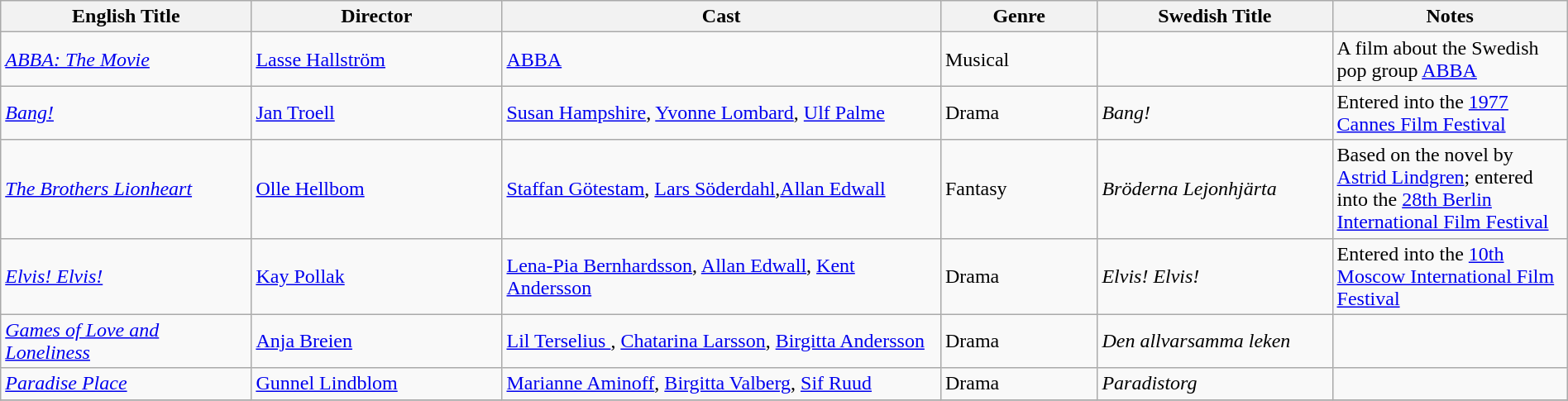<table class="wikitable" style="width:100%;">
<tr>
<th style="width:16%;">English Title</th>
<th style="width:16%;">Director</th>
<th style="width:28%;">Cast</th>
<th style="width:10%;">Genre</th>
<th style="width:15%;">Swedish Title</th>
<th style="width:15%;">Notes</th>
</tr>
<tr>
<td><em><a href='#'>ABBA: The Movie</a></em></td>
<td><a href='#'>Lasse Hallström</a></td>
<td><a href='#'>ABBA</a></td>
<td>Musical</td>
<td></td>
<td>A film about the Swedish pop group <a href='#'>ABBA</a></td>
</tr>
<tr>
<td><em><a href='#'>Bang!</a></em></td>
<td><a href='#'>Jan Troell</a></td>
<td><a href='#'>Susan Hampshire</a>, <a href='#'>Yvonne Lombard</a>, <a href='#'>Ulf Palme</a></td>
<td>Drama</td>
<td><em>Bang!</em></td>
<td>Entered into the <a href='#'>1977 Cannes Film Festival</a></td>
</tr>
<tr>
<td><em><a href='#'>The Brothers Lionheart</a></em></td>
<td><a href='#'>Olle Hellbom</a></td>
<td><a href='#'>Staffan Götestam</a>, <a href='#'>Lars Söderdahl</a>,<a href='#'>Allan Edwall</a></td>
<td>Fantasy</td>
<td><em>Bröderna Lejonhjärta</em></td>
<td>Based on the novel by <a href='#'>Astrid Lindgren</a>; entered into the <a href='#'>28th Berlin International Film Festival</a></td>
</tr>
<tr>
<td><em><a href='#'>Elvis! Elvis!</a></em></td>
<td><a href='#'>Kay Pollak</a></td>
<td><a href='#'>Lena-Pia Bernhardsson</a>, <a href='#'>Allan Edwall</a>, <a href='#'>Kent Andersson</a></td>
<td>Drama</td>
<td><em>Elvis! Elvis!</em></td>
<td>Entered into the <a href='#'>10th Moscow International Film Festival</a></td>
</tr>
<tr>
<td><em><a href='#'>Games of Love and Loneliness</a></em></td>
<td><a href='#'>Anja Breien</a></td>
<td><a href='#'>Lil Terselius </a>, <a href='#'>Chatarina Larsson</a>, <a href='#'>Birgitta Andersson</a></td>
<td>Drama</td>
<td><em>Den allvarsamma leken</em></td>
<td></td>
</tr>
<tr>
<td><em><a href='#'>Paradise Place</a></em></td>
<td><a href='#'>Gunnel Lindblom</a></td>
<td><a href='#'>Marianne Aminoff</a>, <a href='#'>Birgitta Valberg</a>, <a href='#'>Sif Ruud</a></td>
<td>Drama</td>
<td><em>Paradistorg</em></td>
<td></td>
</tr>
<tr>
</tr>
</table>
